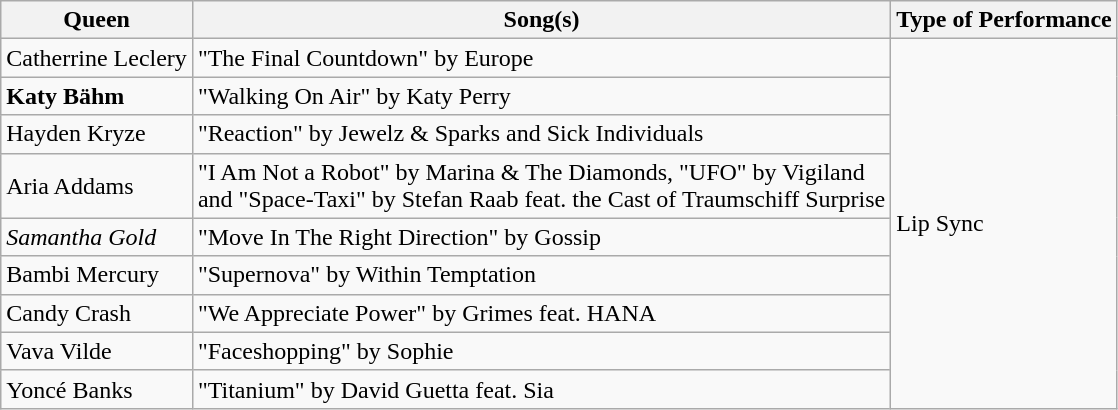<table class="wikitable">
<tr>
<th><strong>Queen</strong></th>
<th><strong>Song(s)</strong></th>
<th>Type of Performance</th>
</tr>
<tr>
<td>Catherrine Leclery</td>
<td>"The Final Countdown" by Europe</td>
<td colspan="1" rowspan="9">Lip Sync</td>
</tr>
<tr>
<td><strong>Katy Bähm</strong></td>
<td>"Walking On Air" by Katy Perry</td>
</tr>
<tr>
<td>Hayden Kryze</td>
<td>"Reaction" by Jewelz & Sparks and Sick Individuals</td>
</tr>
<tr>
<td>Aria Addams</td>
<td>"I Am Not a Robot" by Marina & The Diamonds, "UFO" by Vigiland<br>and "Space-Taxi" by Stefan Raab feat. the Cast of Traumschiff Surprise</td>
</tr>
<tr>
<td><em>Samantha Gold</em></td>
<td>"Move In The Right Direction" by Gossip</td>
</tr>
<tr>
<td>Bambi Mercury</td>
<td>"Supernova" by Within Temptation</td>
</tr>
<tr>
<td>Candy Crash</td>
<td>"We Appreciate Power" by Grimes feat. HANA</td>
</tr>
<tr>
<td>Vava Vilde</td>
<td>"Faceshopping" by Sophie</td>
</tr>
<tr>
<td>Yoncé Banks</td>
<td>"Titanium" by David Guetta feat. Sia</td>
</tr>
</table>
